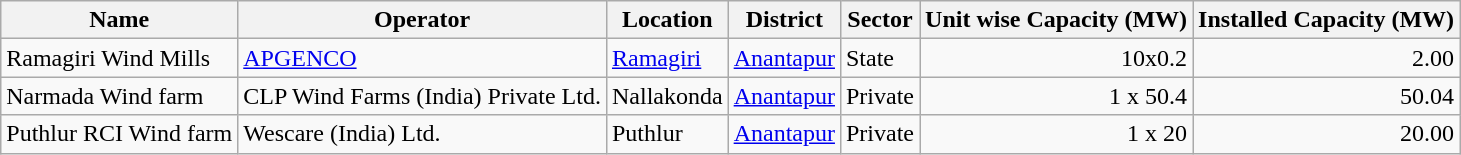<table class="wikitable sortable">
<tr>
<th>Name</th>
<th>Operator</th>
<th>Location</th>
<th>District</th>
<th>Sector</th>
<th>Unit wise Capacity (MW)</th>
<th>Installed Capacity (MW)</th>
</tr>
<tr>
<td>Ramagiri Wind Mills</td>
<td><a href='#'>APGENCO</a></td>
<td><a href='#'>Ramagiri</a></td>
<td><a href='#'>Anantapur</a></td>
<td>State</td>
<td style="text-align:right;">10x0.2</td>
<td style="text-align:right;">2.00</td>
</tr>
<tr>
<td>Narmada Wind farm</td>
<td>CLP Wind Farms (India) Private Ltd.</td>
<td>Nallakonda</td>
<td><a href='#'>Anantapur</a></td>
<td>Private</td>
<td style="text-align:right;">1 x 50.4</td>
<td style="text-align:right;">50.04</td>
</tr>
<tr>
<td>Puthlur RCI Wind farm</td>
<td>Wescare (India) Ltd.</td>
<td>Puthlur</td>
<td><a href='#'>Anantapur</a></td>
<td>Private</td>
<td style="text-align:right;">1 x 20</td>
<td style="text-align:right;">20.00</td>
</tr>
</table>
